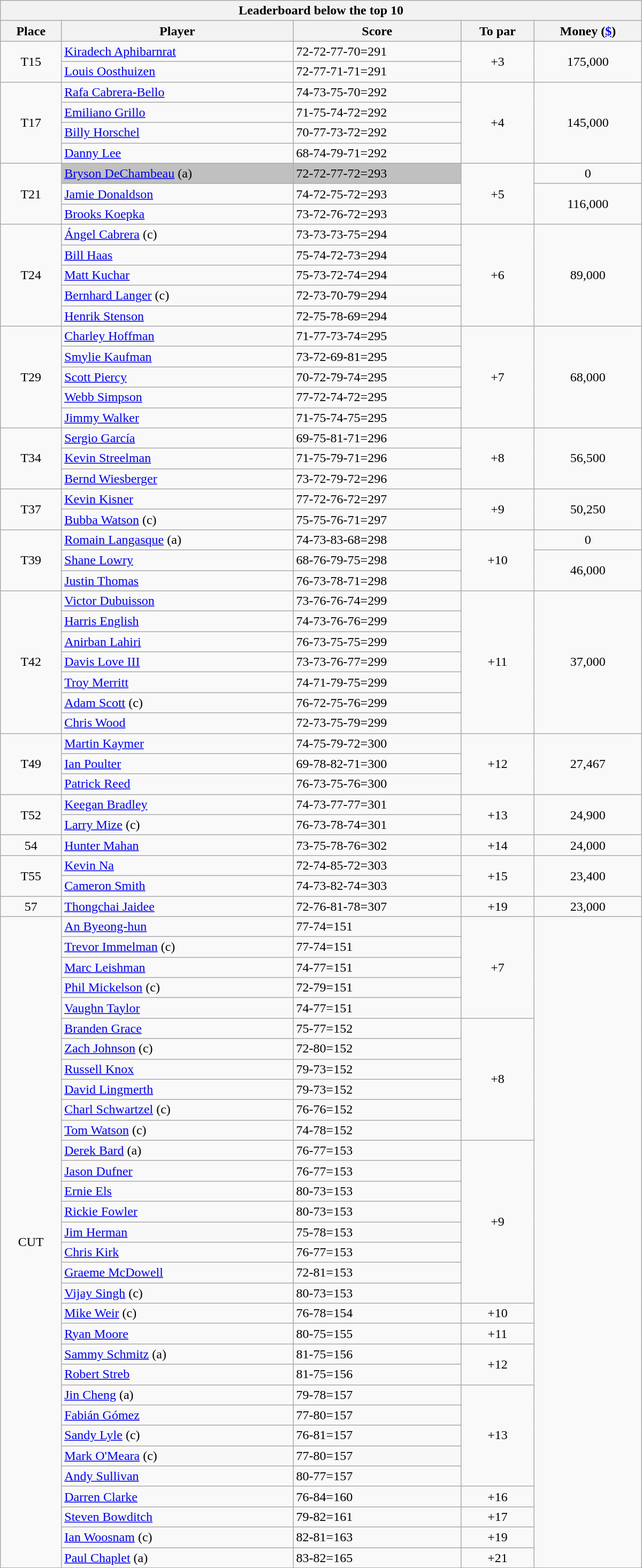<table class="collapsible collapsed wikitable" style="width:50em;margin-top:-1px;">
<tr>
<th scope="col" colspan="6">Leaderboard below the top 10</th>
</tr>
<tr>
<th>Place</th>
<th>Player</th>
<th>Score</th>
<th>To par</th>
<th>Money (<a href='#'>$</a>)</th>
</tr>
<tr>
<td rowspan=2 align=center>T15</td>
<td> <a href='#'>Kiradech Aphibarnrat</a></td>
<td>72-72-77-70=291</td>
<td rowspan=2 align=center>+3</td>
<td rowspan=2 align=center>175,000</td>
</tr>
<tr>
<td> <a href='#'>Louis Oosthuizen</a></td>
<td>72-77-71-71=291</td>
</tr>
<tr>
<td rowspan=4 align=center>T17</td>
<td> <a href='#'>Rafa Cabrera-Bello</a></td>
<td>74-73-75-70=292</td>
<td rowspan=4 align=center>+4</td>
<td rowspan=4 align=center>145,000</td>
</tr>
<tr>
<td> <a href='#'>Emiliano Grillo</a></td>
<td>71-75-74-72=292</td>
</tr>
<tr>
<td> <a href='#'>Billy Horschel</a></td>
<td>70-77-73-72=292</td>
</tr>
<tr>
<td> <a href='#'>Danny Lee</a></td>
<td>68-74-79-71=292</td>
</tr>
<tr>
<td rowspan=3 align=center>T21</td>
<td style="background:silver"> <a href='#'>Bryson DeChambeau</a> (a)</td>
<td style="background:silver">72-72-77-72=293</td>
<td rowspan=3 align=center>+5</td>
<td align=center>0</td>
</tr>
<tr>
<td> <a href='#'>Jamie Donaldson</a></td>
<td>74-72-75-72=293</td>
<td rowspan=2 align=center>116,000</td>
</tr>
<tr>
<td> <a href='#'>Brooks Koepka</a></td>
<td>73-72-76-72=293</td>
</tr>
<tr>
<td rowspan=5 align=center>T24</td>
<td> <a href='#'>Ángel Cabrera</a> (c)</td>
<td>73-73-73-75=294</td>
<td rowspan=5 align=center>+6</td>
<td rowspan=5 align=center>89,000</td>
</tr>
<tr>
<td> <a href='#'>Bill Haas</a></td>
<td>75-74-72-73=294</td>
</tr>
<tr>
<td> <a href='#'>Matt Kuchar</a></td>
<td>75-73-72-74=294</td>
</tr>
<tr>
<td> <a href='#'>Bernhard Langer</a> (c)</td>
<td>72-73-70-79=294</td>
</tr>
<tr>
<td> <a href='#'>Henrik Stenson</a></td>
<td>72-75-78-69=294</td>
</tr>
<tr>
<td rowspan=5 align=center>T29</td>
<td> <a href='#'>Charley Hoffman</a></td>
<td>71-77-73-74=295</td>
<td rowspan=5 align=center>+7</td>
<td rowspan=5 align=center>68,000</td>
</tr>
<tr>
<td> <a href='#'>Smylie Kaufman</a></td>
<td>73-72-69-81=295</td>
</tr>
<tr>
<td> <a href='#'>Scott Piercy</a></td>
<td>70-72-79-74=295</td>
</tr>
<tr>
<td> <a href='#'>Webb Simpson</a></td>
<td>77-72-74-72=295</td>
</tr>
<tr>
<td> <a href='#'>Jimmy Walker</a></td>
<td>71-75-74-75=295</td>
</tr>
<tr>
<td rowspan=3 align=center>T34</td>
<td> <a href='#'>Sergio García</a></td>
<td>69-75-81-71=296</td>
<td rowspan=3 align=center>+8</td>
<td rowspan=3 align=center>56,500</td>
</tr>
<tr>
<td> <a href='#'>Kevin Streelman</a></td>
<td>71-75-79-71=296</td>
</tr>
<tr>
<td> <a href='#'>Bernd Wiesberger</a></td>
<td>73-72-79-72=296</td>
</tr>
<tr>
<td rowspan=2 align=center>T37</td>
<td> <a href='#'>Kevin Kisner</a></td>
<td>77-72-76-72=297</td>
<td rowspan=2 align=center>+9</td>
<td rowspan=2 align=center>50,250</td>
</tr>
<tr>
<td> <a href='#'>Bubba Watson</a> (c)</td>
<td>75-75-76-71=297</td>
</tr>
<tr>
<td rowspan=3 align=center>T39</td>
<td> <a href='#'>Romain Langasque</a> (a)</td>
<td>74-73-83-68=298</td>
<td rowspan=3 align=center>+10</td>
<td align=center>0</td>
</tr>
<tr>
<td> <a href='#'>Shane Lowry</a></td>
<td>68-76-79-75=298</td>
<td rowspan=2 align=center>46,000</td>
</tr>
<tr>
<td> <a href='#'>Justin Thomas</a></td>
<td>76-73-78-71=298</td>
</tr>
<tr>
<td rowspan=7 align=center>T42</td>
<td> <a href='#'>Victor Dubuisson</a></td>
<td>73-76-76-74=299</td>
<td rowspan=7 align=center>+11</td>
<td rowspan=7 align=center>37,000</td>
</tr>
<tr>
<td> <a href='#'>Harris English</a></td>
<td>74-73-76-76=299</td>
</tr>
<tr>
<td> <a href='#'>Anirban Lahiri</a></td>
<td>76-73-75-75=299</td>
</tr>
<tr>
<td> <a href='#'>Davis Love III</a></td>
<td>73-73-76-77=299</td>
</tr>
<tr>
<td> <a href='#'>Troy Merritt</a></td>
<td>74-71-79-75=299</td>
</tr>
<tr>
<td> <a href='#'>Adam Scott</a> (c)</td>
<td>76-72-75-76=299</td>
</tr>
<tr>
<td> <a href='#'>Chris Wood</a></td>
<td>72-73-75-79=299</td>
</tr>
<tr>
<td rowspan=3 align=center>T49</td>
<td> <a href='#'>Martin Kaymer</a></td>
<td>74-75-79-72=300</td>
<td rowspan=3 align=center>+12</td>
<td rowspan=3 align=center>27,467</td>
</tr>
<tr>
<td> <a href='#'>Ian Poulter</a></td>
<td>69-78-82-71=300</td>
</tr>
<tr>
<td> <a href='#'>Patrick Reed</a></td>
<td>76-73-75-76=300</td>
</tr>
<tr>
<td rowspan=2 align=center>T52</td>
<td> <a href='#'>Keegan Bradley</a></td>
<td>74-73-77-77=301</td>
<td rowspan=2 align=center>+13</td>
<td rowspan=2 align=center>24,900</td>
</tr>
<tr>
<td> <a href='#'>Larry Mize</a> (c)</td>
<td>76-73-78-74=301</td>
</tr>
<tr>
<td align=center>54</td>
<td> <a href='#'>Hunter Mahan</a></td>
<td>73-75-78-76=302</td>
<td align=center>+14</td>
<td align=center>24,000</td>
</tr>
<tr>
<td rowspan=2 align=center>T55</td>
<td> <a href='#'>Kevin Na</a></td>
<td>72-74-85-72=303</td>
<td rowspan=2 align=center>+15</td>
<td rowspan=2 align=center>23,400</td>
</tr>
<tr>
<td> <a href='#'>Cameron Smith</a></td>
<td>74-73-82-74=303</td>
</tr>
<tr>
<td align=center>57</td>
<td> <a href='#'>Thongchai Jaidee</a></td>
<td>72-76-81-78=307</td>
<td align=center>+19</td>
<td align=center>23,000</td>
</tr>
<tr>
<td rowspan=32 align=center>CUT</td>
<td> <a href='#'>An Byeong-hun</a></td>
<td>77-74=151</td>
<td rowspan=5 align=center>+7</td>
<td rowspan=32 align=center></td>
</tr>
<tr>
<td> <a href='#'>Trevor Immelman</a> (c)</td>
<td>77-74=151</td>
</tr>
<tr>
<td> <a href='#'>Marc Leishman</a></td>
<td>74-77=151</td>
</tr>
<tr>
<td> <a href='#'>Phil Mickelson</a> (c)</td>
<td>72-79=151</td>
</tr>
<tr>
<td> <a href='#'>Vaughn Taylor</a></td>
<td>74-77=151</td>
</tr>
<tr>
<td> <a href='#'>Branden Grace</a></td>
<td>75-77=152</td>
<td rowspan=6 align=center>+8</td>
</tr>
<tr>
<td> <a href='#'>Zach Johnson</a> (c)</td>
<td>72-80=152</td>
</tr>
<tr>
<td> <a href='#'>Russell Knox</a></td>
<td>79-73=152</td>
</tr>
<tr>
<td> <a href='#'>David Lingmerth</a></td>
<td>79-73=152</td>
</tr>
<tr>
<td> <a href='#'>Charl Schwartzel</a> (c)</td>
<td>76-76=152</td>
</tr>
<tr>
<td> <a href='#'>Tom Watson</a> (c)</td>
<td>74-78=152</td>
</tr>
<tr>
<td> <a href='#'>Derek Bard</a> (a)</td>
<td>76-77=153</td>
<td rowspan=8 align=center>+9</td>
</tr>
<tr>
<td> <a href='#'>Jason Dufner</a></td>
<td>76-77=153</td>
</tr>
<tr>
<td> <a href='#'>Ernie Els</a></td>
<td>80-73=153</td>
</tr>
<tr>
<td> <a href='#'>Rickie Fowler</a></td>
<td>80-73=153</td>
</tr>
<tr>
<td> <a href='#'>Jim Herman</a></td>
<td>75-78=153</td>
</tr>
<tr>
<td> <a href='#'>Chris Kirk</a></td>
<td>76-77=153</td>
</tr>
<tr>
<td> <a href='#'>Graeme McDowell</a></td>
<td>72-81=153</td>
</tr>
<tr>
<td> <a href='#'>Vijay Singh</a> (c)</td>
<td>80-73=153</td>
</tr>
<tr>
<td> <a href='#'>Mike Weir</a> (c)</td>
<td>76-78=154</td>
<td align=center>+10</td>
</tr>
<tr>
<td> <a href='#'>Ryan Moore</a></td>
<td>80-75=155</td>
<td align=center>+11</td>
</tr>
<tr>
<td> <a href='#'>Sammy Schmitz</a> (a)</td>
<td>81-75=156</td>
<td rowspan=2 align=center>+12</td>
</tr>
<tr>
<td> <a href='#'>Robert Streb</a></td>
<td>81-75=156</td>
</tr>
<tr>
<td> <a href='#'>Jin Cheng</a> (a)</td>
<td>79-78=157</td>
<td rowspan=5 align=center>+13</td>
</tr>
<tr>
<td> <a href='#'>Fabián Gómez</a></td>
<td>77-80=157</td>
</tr>
<tr>
<td> <a href='#'>Sandy Lyle</a> (c)</td>
<td>76-81=157</td>
</tr>
<tr>
<td> <a href='#'>Mark O'Meara</a> (c)</td>
<td>77-80=157</td>
</tr>
<tr>
<td> <a href='#'>Andy Sullivan</a></td>
<td>80-77=157</td>
</tr>
<tr>
<td> <a href='#'>Darren Clarke</a></td>
<td>76-84=160</td>
<td align=center>+16</td>
</tr>
<tr>
<td> <a href='#'>Steven Bowditch</a></td>
<td>79-82=161</td>
<td align=center>+17</td>
</tr>
<tr>
<td> <a href='#'>Ian Woosnam</a> (c)</td>
<td>82-81=163</td>
<td align=center>+19</td>
</tr>
<tr>
<td> <a href='#'>Paul Chaplet</a> (a)</td>
<td>83-82=165</td>
<td align=center>+21</td>
</tr>
</table>
